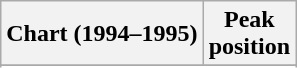<table class="wikitable sortable">
<tr>
<th>Chart (1994–1995)</th>
<th>Peak<br>position</th>
</tr>
<tr>
</tr>
<tr>
</tr>
<tr>
</tr>
<tr>
</tr>
<tr>
</tr>
<tr>
</tr>
<tr>
</tr>
<tr>
</tr>
<tr>
</tr>
<tr>
</tr>
</table>
